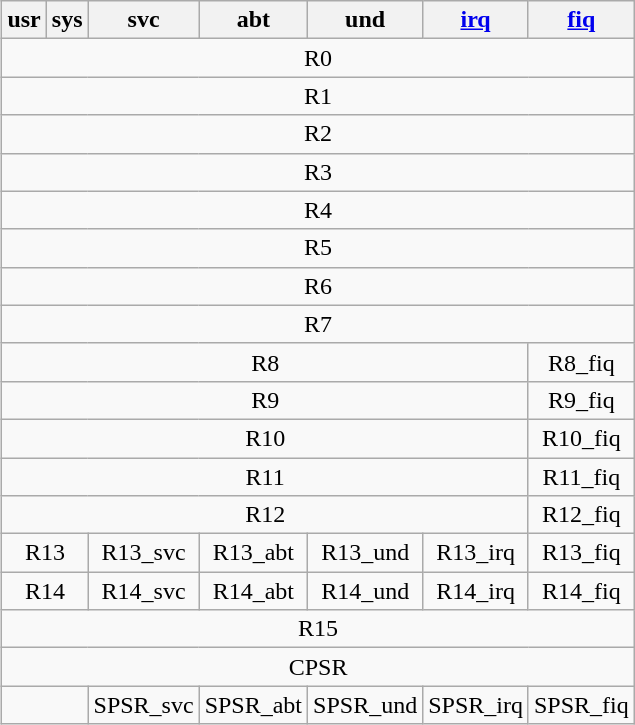<table class="wikitable" style="float: right; margin-left: 1.5em; margin-right: 0; margin-top: 0;">
<tr>
<th>usr</th>
<th>sys</th>
<th>svc</th>
<th>abt</th>
<th>und</th>
<th><a href='#'>irq</a></th>
<th><a href='#'>fiq</a></th>
</tr>
<tr>
<td colspan="7" style="text-align:center;">R0</td>
</tr>
<tr>
<td colspan="7" style="text-align:center;">R1</td>
</tr>
<tr>
<td colspan="7" style="text-align:center;">R2</td>
</tr>
<tr>
<td colspan="7" style="text-align:center;">R3</td>
</tr>
<tr>
<td colspan="7" style="text-align:center;">R4</td>
</tr>
<tr>
<td colspan="7" style="text-align:center;">R5</td>
</tr>
<tr>
<td colspan="7" style="text-align:center;">R6</td>
</tr>
<tr>
<td colspan="7" style="text-align:center;">R7</td>
</tr>
<tr align=center>
<td colspan=6>R8</td>
<td>R8_fiq</td>
</tr>
<tr align=center>
<td colspan=6>R9</td>
<td>R9_fiq</td>
</tr>
<tr align=center>
<td colspan=6>R10</td>
<td>R10_fiq</td>
</tr>
<tr align=center>
<td colspan=6>R11</td>
<td>R11_fiq</td>
</tr>
<tr align=center>
<td colspan=6>R12</td>
<td>R12_fiq</td>
</tr>
<tr align=center>
<td colspan=2>R13</td>
<td>R13_svc</td>
<td>R13_abt</td>
<td>R13_und</td>
<td>R13_irq</td>
<td>R13_fiq</td>
</tr>
<tr align=center>
<td colspan=2>R14</td>
<td>R14_svc</td>
<td>R14_abt</td>
<td>R14_und</td>
<td>R14_irq</td>
<td>R14_fiq</td>
</tr>
<tr>
<td colspan="7" style="text-align:center;">R15</td>
</tr>
<tr>
<td colspan="7" style="text-align:center;">CPSR</td>
</tr>
<tr align=center>
<td colspan=2></td>
<td>SPSR_svc</td>
<td>SPSR_abt</td>
<td>SPSR_und</td>
<td>SPSR_irq</td>
<td>SPSR_fiq</td>
</tr>
</table>
